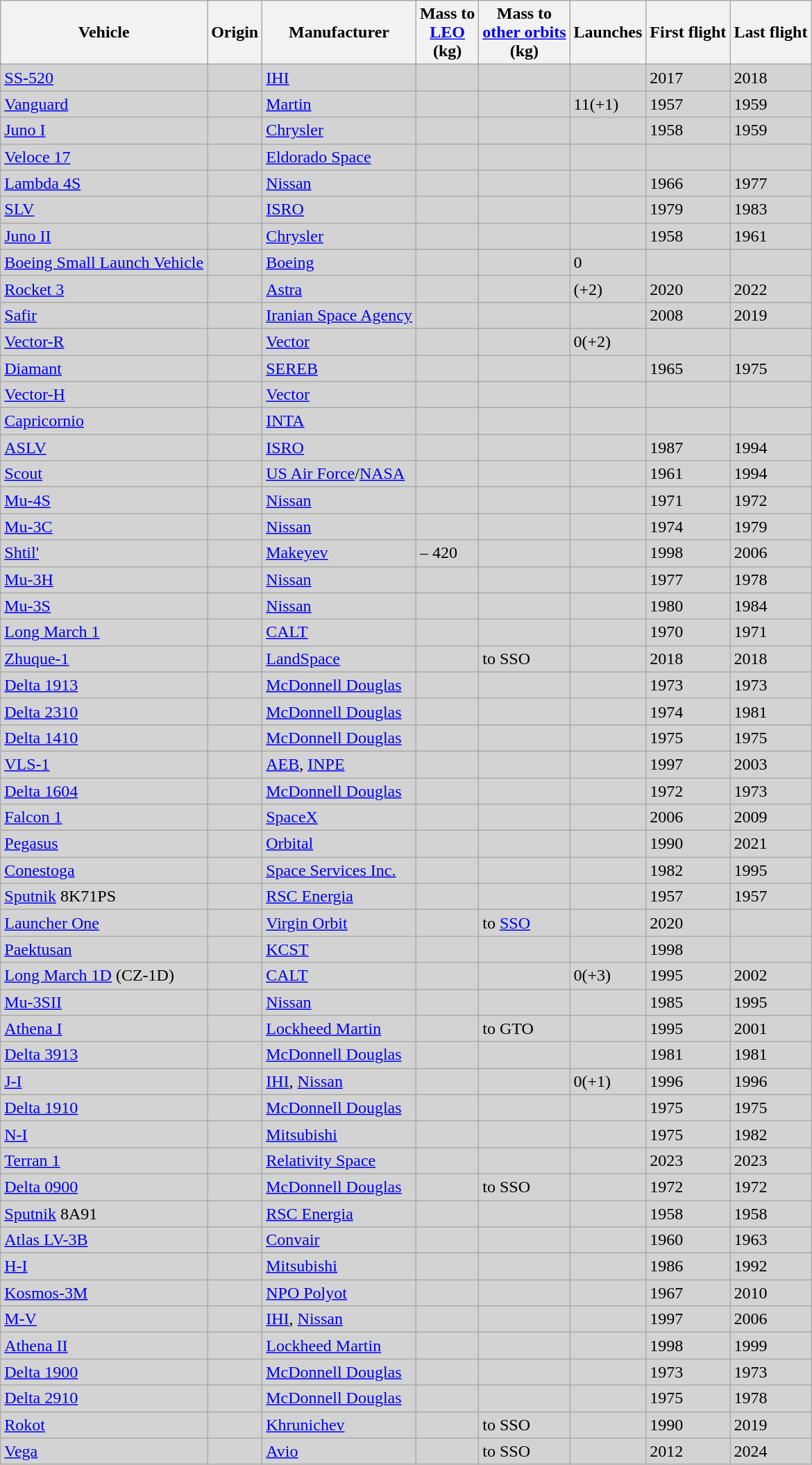<table class="wikitable sortable sticky-header sort-under">
<tr>
<th>Vehicle</th>
<th>Origin</th>
<th>Manufacturer</th>
<th>Mass to<br><a href='#'>LEO</a><br>(kg)</th>
<th>Mass to<br><a href='#'>other orbits</a><br>(kg)</th>
<th>Launches</th>
<th>First flight</th>
<th>Last flight</th>
</tr>
<tr style="background:lightgrey;">
<td><a href='#'>SS-520</a></td>
<td></td>
<td><a href='#'>IHI</a></td>
<td></td>
<td></td>
<td></td>
<td>2017</td>
<td>2018</td>
</tr>
<tr style="background:lightgrey;">
<td><a href='#'>Vanguard</a></td>
<td></td>
<td><a href='#'>Martin</a></td>
<td></td>
<td></td>
<td>11(+1)</td>
<td>1957</td>
<td>1959</td>
</tr>
<tr style="background:lightgrey;">
<td><a href='#'>Juno I</a></td>
<td></td>
<td><a href='#'>Chrysler</a></td>
<td></td>
<td></td>
<td></td>
<td>1958</td>
<td>1959</td>
</tr>
<tr style="background:lightgrey;">
<td><a href='#'>Veloce 17</a></td>
<td></td>
<td><a href='#'>Eldorado Space</a></td>
<td></td>
<td></td>
<td></td>
<td></td>
<td></td>
</tr>
<tr style="background:lightgrey;">
<td><a href='#'>Lambda 4S</a></td>
<td></td>
<td><a href='#'>Nissan</a></td>
<td></td>
<td></td>
<td></td>
<td>1966</td>
<td>1977</td>
</tr>
<tr style="background:lightgrey;">
<td><a href='#'>SLV</a></td>
<td></td>
<td><a href='#'>ISRO</a></td>
<td></td>
<td></td>
<td></td>
<td>1979</td>
<td>1983</td>
</tr>
<tr style="background:lightgrey;">
<td><a href='#'>Juno II</a></td>
<td></td>
<td><a href='#'>Chrysler</a></td>
<td></td>
<td></td>
<td></td>
<td>1958</td>
<td>1961</td>
</tr>
<tr style="background:lightgrey;">
<td><a href='#'>Boeing Small Launch Vehicle</a></td>
<td></td>
<td><a href='#'>Boeing</a></td>
<td></td>
<td></td>
<td>0</td>
<td></td>
<td></td>
</tr>
<tr style="background:lightgrey;">
<td><a href='#'>Rocket 3</a></td>
<td></td>
<td><a href='#'>Astra</a></td>
<td></td>
<td></td>
<td>(+2)</td>
<td>2020</td>
<td>2022</td>
</tr>
<tr style="background:lightgrey;">
<td><a href='#'>Safir</a></td>
<td></td>
<td><a href='#'>Iranian Space Agency</a></td>
<td></td>
<td></td>
<td></td>
<td>2008</td>
<td>2019</td>
</tr>
<tr style="background:lightgrey;">
<td><a href='#'>Vector-R</a></td>
<td></td>
<td><a href='#'>Vector</a></td>
<td></td>
<td></td>
<td>0(+2)</td>
<td></td>
<td></td>
</tr>
<tr style="background:lightgrey;">
<td><a href='#'>Diamant</a></td>
<td></td>
<td><a href='#'>SEREB</a></td>
<td></td>
<td></td>
<td></td>
<td>1965</td>
<td>1975</td>
</tr>
<tr style="background:lightgrey;">
<td><a href='#'>Vector-H</a></td>
<td></td>
<td><a href='#'>Vector</a></td>
<td></td>
<td></td>
<td></td>
<td></td>
<td></td>
</tr>
<tr style="background:lightgrey;">
<td><a href='#'>Capricornio</a></td>
<td></td>
<td><a href='#'>INTA</a></td>
<td></td>
<td></td>
<td></td>
<td></td>
<td></td>
</tr>
<tr style="background:lightgrey;">
<td><a href='#'>ASLV</a></td>
<td></td>
<td><a href='#'>ISRO</a></td>
<td></td>
<td></td>
<td></td>
<td>1987</td>
<td>1994</td>
</tr>
<tr style="background:lightgrey;">
<td><a href='#'>Scout</a></td>
<td></td>
<td><a href='#'>US Air Force</a>/<a href='#'>NASA</a></td>
<td></td>
<td></td>
<td></td>
<td>1961</td>
<td>1994</td>
</tr>
<tr style="background:lightgrey;">
<td><a href='#'>Mu-4S</a></td>
<td></td>
<td><a href='#'>Nissan</a></td>
<td></td>
<td></td>
<td></td>
<td>1971</td>
<td>1972</td>
</tr>
<tr style="background:lightgrey;">
<td><a href='#'>Mu-3C</a></td>
<td></td>
<td><a href='#'>Nissan</a></td>
<td></td>
<td></td>
<td></td>
<td>1974</td>
<td>1979</td>
</tr>
<tr style="background:lightgrey;">
<td><a href='#'>Shtil'</a></td>
<td></td>
<td><a href='#'>Makeyev</a></td>
<td> – 420</td>
<td></td>
<td></td>
<td>1998</td>
<td>2006</td>
</tr>
<tr style="background:lightgrey;">
<td><a href='#'>Mu-3H</a></td>
<td></td>
<td><a href='#'>Nissan</a></td>
<td></td>
<td></td>
<td></td>
<td>1977</td>
<td>1978</td>
</tr>
<tr style="background:lightgrey;">
<td><a href='#'>Mu-3S</a></td>
<td></td>
<td><a href='#'>Nissan</a></td>
<td></td>
<td></td>
<td></td>
<td>1980</td>
<td>1984</td>
</tr>
<tr style="background:lightgrey;">
<td><a href='#'>Long March 1</a></td>
<td></td>
<td><a href='#'>CALT</a></td>
<td></td>
<td></td>
<td></td>
<td>1970</td>
<td>1971</td>
</tr>
<tr style="background:lightgrey;">
<td><a href='#'>Zhuque-1</a></td>
<td></td>
<td><a href='#'>LandSpace</a></td>
<td></td>
<td> to SSO</td>
<td></td>
<td>2018</td>
<td>2018</td>
</tr>
<tr style="background:lightgrey;">
<td><a href='#'>Delta 1913</a></td>
<td></td>
<td><a href='#'>McDonnell Douglas</a></td>
<td></td>
<td></td>
<td></td>
<td>1973</td>
<td>1973</td>
</tr>
<tr style="background:lightgrey;">
<td><a href='#'>Delta 2310</a></td>
<td></td>
<td><a href='#'>McDonnell Douglas</a></td>
<td></td>
<td></td>
<td></td>
<td>1974</td>
<td>1981</td>
</tr>
<tr style="background:lightgrey;">
<td><a href='#'>Delta 1410</a></td>
<td></td>
<td><a href='#'>McDonnell Douglas</a></td>
<td></td>
<td></td>
<td></td>
<td>1975</td>
<td>1975</td>
</tr>
<tr style="background:lightgrey;">
<td><a href='#'>VLS-1</a></td>
<td></td>
<td><a href='#'>AEB</a>, <a href='#'>INPE</a></td>
<td></td>
<td></td>
<td></td>
<td>1997</td>
<td>2003</td>
</tr>
<tr style="background:lightgrey;">
<td><a href='#'>Delta 1604</a></td>
<td></td>
<td><a href='#'>McDonnell Douglas</a></td>
<td></td>
<td></td>
<td></td>
<td>1972</td>
<td>1973</td>
</tr>
<tr style="background:lightgrey;">
<td><a href='#'>Falcon 1</a></td>
<td></td>
<td><a href='#'>SpaceX</a></td>
<td></td>
<td></td>
<td></td>
<td>2006</td>
<td>2009</td>
</tr>
<tr style="background:lightgrey;">
<td><a href='#'>Pegasus</a></td>
<td></td>
<td><a href='#'>Orbital</a></td>
<td></td>
<td></td>
<td></td>
<td>1990</td>
<td>2021</td>
</tr>
<tr style="background:lightgrey;">
<td><a href='#'>Conestoga</a></td>
<td></td>
<td><a href='#'>Space Services Inc.</a></td>
<td></td>
<td></td>
<td></td>
<td>1982</td>
<td>1995</td>
</tr>
<tr style="background:lightgrey;">
<td><a href='#'>Sputnik</a> 8K71PS</td>
<td></td>
<td><a href='#'>RSC Energia</a></td>
<td></td>
<td></td>
<td></td>
<td>1957</td>
<td>1957</td>
</tr>
<tr style="background:lightgrey;">
<td><a href='#'>Launcher One</a></td>
<td></td>
<td><a href='#'>Virgin Orbit</a></td>
<td></td>
<td> to <a href='#'>SSO</a></td>
<td></td>
<td>2020</td>
<td></td>
</tr>
<tr style="background:lightgrey;">
<td><a href='#'>Paektusan</a></td>
<td></td>
<td><a href='#'>KCST</a></td>
<td></td>
<td></td>
<td></td>
<td>1998</td>
<td></td>
</tr>
<tr style="background:lightgrey;">
<td><a href='#'>Long March 1D</a> (CZ-1D)</td>
<td></td>
<td><a href='#'>CALT</a></td>
<td></td>
<td></td>
<td>0(+3)</td>
<td>1995</td>
<td>2002</td>
</tr>
<tr style="background:lightgrey;">
<td><a href='#'>Mu-3SII</a></td>
<td></td>
<td><a href='#'>Nissan</a></td>
<td></td>
<td></td>
<td></td>
<td>1985</td>
<td>1995</td>
</tr>
<tr style="background:lightgrey;">
<td><a href='#'>Athena I</a></td>
<td></td>
<td><a href='#'>Lockheed Martin</a></td>
<td></td>
<td> to GTO</td>
<td></td>
<td>1995</td>
<td>2001</td>
</tr>
<tr style="background:lightgrey;">
<td><a href='#'>Delta 3913</a></td>
<td></td>
<td><a href='#'>McDonnell Douglas</a></td>
<td></td>
<td></td>
<td></td>
<td>1981</td>
<td>1981</td>
</tr>
<tr style="background:lightgrey;">
<td><a href='#'>J-I</a></td>
<td></td>
<td><a href='#'>IHI</a>, <a href='#'>Nissan</a></td>
<td></td>
<td></td>
<td>0(+1)</td>
<td>1996</td>
<td>1996</td>
</tr>
<tr style="background:lightgrey;">
<td><a href='#'>Delta 1910</a></td>
<td></td>
<td><a href='#'>McDonnell Douglas</a></td>
<td></td>
<td></td>
<td></td>
<td>1975</td>
<td>1975</td>
</tr>
<tr style="background:lightgrey;">
<td><a href='#'>N-I</a></td>
<td><br></td>
<td><a href='#'>Mitsubishi</a></td>
<td></td>
<td></td>
<td></td>
<td>1975</td>
<td>1982</td>
</tr>
<tr style="background:lightgrey;">
<td><a href='#'>Terran 1</a></td>
<td></td>
<td><a href='#'>Relativity Space</a></td>
<td></td>
<td></td>
<td></td>
<td>2023</td>
<td>2023</td>
</tr>
<tr style="background:lightgrey;">
<td><a href='#'>Delta 0900</a></td>
<td></td>
<td><a href='#'>McDonnell Douglas</a></td>
<td></td>
<td> to SSO</td>
<td></td>
<td>1972</td>
<td>1972</td>
</tr>
<tr style="background:lightgrey;">
<td><a href='#'>Sputnik</a> 8A91</td>
<td></td>
<td><a href='#'>RSC Energia</a></td>
<td></td>
<td></td>
<td></td>
<td>1958</td>
<td>1958</td>
</tr>
<tr style="background:lightgrey;">
<td><a href='#'>Atlas LV-3B</a></td>
<td></td>
<td><a href='#'>Convair</a></td>
<td></td>
<td></td>
<td></td>
<td>1960</td>
<td>1963</td>
</tr>
<tr style="background:lightgrey;">
<td><a href='#'>H-I</a></td>
<td><br></td>
<td><a href='#'>Mitsubishi</a></td>
<td></td>
<td></td>
<td></td>
<td>1986</td>
<td>1992</td>
</tr>
<tr style="background:lightgrey;">
<td><a href='#'>Kosmos-3M</a></td>
<td><br></td>
<td><a href='#'>NPO Polyot</a></td>
<td></td>
<td></td>
<td></td>
<td>1967</td>
<td>2010</td>
</tr>
<tr style="background:lightgrey;">
<td><a href='#'>M-V</a></td>
<td></td>
<td><a href='#'>IHI</a>, <a href='#'>Nissan</a></td>
<td></td>
<td></td>
<td></td>
<td>1997</td>
<td>2006</td>
</tr>
<tr style="background:lightgrey;">
<td><a href='#'>Athena II</a></td>
<td></td>
<td><a href='#'>Lockheed Martin</a></td>
<td></td>
<td></td>
<td></td>
<td>1998</td>
<td>1999</td>
</tr>
<tr style="background:lightgrey;">
<td><a href='#'>Delta 1900</a></td>
<td></td>
<td><a href='#'>McDonnell Douglas</a></td>
<td></td>
<td></td>
<td></td>
<td>1973</td>
<td>1973</td>
</tr>
<tr style="background:lightgrey;">
<td><a href='#'>Delta 2910</a></td>
<td></td>
<td><a href='#'>McDonnell Douglas</a></td>
<td></td>
<td></td>
<td></td>
<td>1975</td>
<td>1978</td>
</tr>
<tr style="background:lightgrey;">
<td><a href='#'>Rokot</a></td>
<td><br></td>
<td><a href='#'>Khrunichev</a></td>
<td></td>
<td> to SSO</td>
<td></td>
<td>1990</td>
<td>2019</td>
</tr>
<tr style="background:lightgrey;">
<td><a href='#'>Vega</a></td>
<td><br></td>
<td><a href='#'>Avio</a></td>
<td></td>
<td> to SSO</td>
<td></td>
<td>2012</td>
<td>2024</td>
</tr>
</table>
